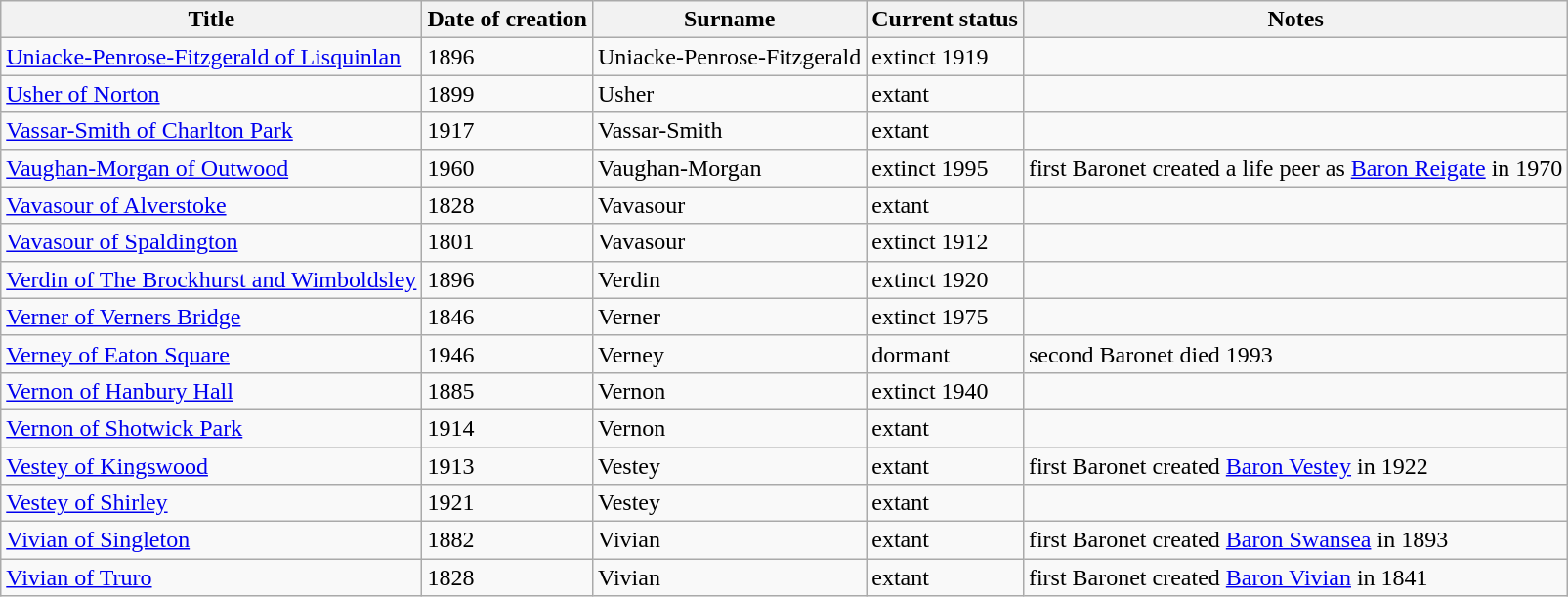<table class="wikitable">
<tr>
<th>Title</th>
<th>Date of creation</th>
<th>Surname</th>
<th>Current status</th>
<th>Notes</th>
</tr>
<tr>
<td><a href='#'>Uniacke-Penrose-Fitzgerald of Lisquinlan</a></td>
<td>1896</td>
<td>Uniacke-Penrose-Fitzgerald</td>
<td>extinct 1919</td>
<td></td>
</tr>
<tr>
<td><a href='#'>Usher of Norton</a></td>
<td>1899</td>
<td>Usher</td>
<td>extant</td>
<td></td>
</tr>
<tr>
<td><a href='#'>Vassar-Smith of Charlton Park</a></td>
<td>1917</td>
<td>Vassar-Smith</td>
<td>extant</td>
<td></td>
</tr>
<tr>
<td><a href='#'>Vaughan-Morgan of Outwood</a></td>
<td>1960</td>
<td>Vaughan-Morgan</td>
<td>extinct 1995</td>
<td>first Baronet created a life peer as <a href='#'>Baron Reigate</a> in 1970</td>
</tr>
<tr>
<td><a href='#'>Vavasour of Alverstoke</a></td>
<td>1828</td>
<td>Vavasour</td>
<td>extant</td>
<td></td>
</tr>
<tr>
<td><a href='#'>Vavasour of Spaldington</a></td>
<td>1801</td>
<td>Vavasour</td>
<td>extinct 1912</td>
<td></td>
</tr>
<tr>
<td><a href='#'>Verdin of The Brockhurst and Wimboldsley</a></td>
<td>1896</td>
<td>Verdin</td>
<td>extinct 1920</td>
<td></td>
</tr>
<tr>
<td><a href='#'>Verner of Verners Bridge</a></td>
<td>1846</td>
<td>Verner</td>
<td>extinct 1975</td>
<td></td>
</tr>
<tr>
<td><a href='#'>Verney of Eaton Square</a></td>
<td>1946</td>
<td>Verney</td>
<td>dormant</td>
<td>second Baronet died 1993</td>
</tr>
<tr>
<td><a href='#'>Vernon of Hanbury Hall</a></td>
<td>1885</td>
<td>Vernon</td>
<td>extinct 1940</td>
<td></td>
</tr>
<tr>
<td><a href='#'>Vernon of Shotwick Park</a></td>
<td>1914</td>
<td>Vernon</td>
<td>extant</td>
<td></td>
</tr>
<tr>
<td><a href='#'>Vestey of Kingswood</a></td>
<td>1913</td>
<td>Vestey</td>
<td>extant</td>
<td>first Baronet created <a href='#'>Baron Vestey</a> in 1922</td>
</tr>
<tr>
<td><a href='#'>Vestey of Shirley</a></td>
<td>1921</td>
<td>Vestey</td>
<td>extant</td>
<td></td>
</tr>
<tr>
<td><a href='#'>Vivian of Singleton</a></td>
<td>1882</td>
<td>Vivian</td>
<td>extant</td>
<td>first Baronet created <a href='#'>Baron Swansea</a> in 1893</td>
</tr>
<tr>
<td><a href='#'>Vivian of Truro</a></td>
<td>1828</td>
<td>Vivian</td>
<td>extant</td>
<td>first Baronet created <a href='#'>Baron Vivian</a> in 1841</td>
</tr>
</table>
